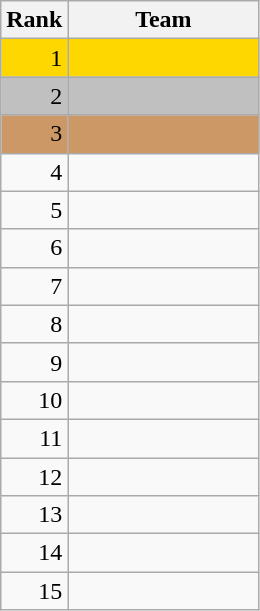<table class=wikitable>
<tr>
<th width=20>Rank</th>
<th width=120>Team</th>
</tr>
<tr bgcolor=gold>
<td align=right>1</td>
<td></td>
</tr>
<tr bgcolor=silver>
<td align=right>2</td>
<td></td>
</tr>
<tr bgcolor=#c96>
<td align=right>3</td>
<td></td>
</tr>
<tr>
<td align=right>4</td>
<td></td>
</tr>
<tr>
<td align=right>5</td>
<td><strong></strong></td>
</tr>
<tr>
<td align=right>6</td>
<td></td>
</tr>
<tr>
<td align=right>7</td>
<td></td>
</tr>
<tr>
<td align=right>8</td>
<td></td>
</tr>
<tr>
<td align=right>9</td>
<td></td>
</tr>
<tr>
<td align=right>10</td>
<td></td>
</tr>
<tr>
<td align=right>11</td>
<td></td>
</tr>
<tr>
<td align=right>12</td>
<td></td>
</tr>
<tr>
<td align=right>13</td>
<td></td>
</tr>
<tr>
<td align=right>14</td>
<td></td>
</tr>
<tr>
<td align=right>15</td>
<td></td>
</tr>
</table>
